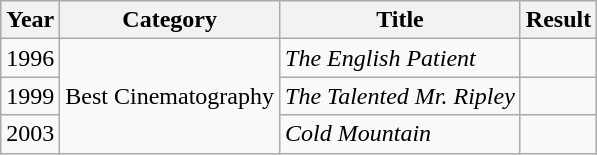<table class="wikitable">
<tr>
<th>Year</th>
<th>Category</th>
<th>Title</th>
<th>Result</th>
</tr>
<tr>
<td>1996</td>
<td rowspan=3>Best Cinematography</td>
<td><em>The English Patient</em></td>
<td></td>
</tr>
<tr>
<td>1999</td>
<td><em>The Talented Mr. Ripley</em></td>
<td></td>
</tr>
<tr>
<td>2003</td>
<td><em>Cold Mountain</em></td>
<td></td>
</tr>
</table>
